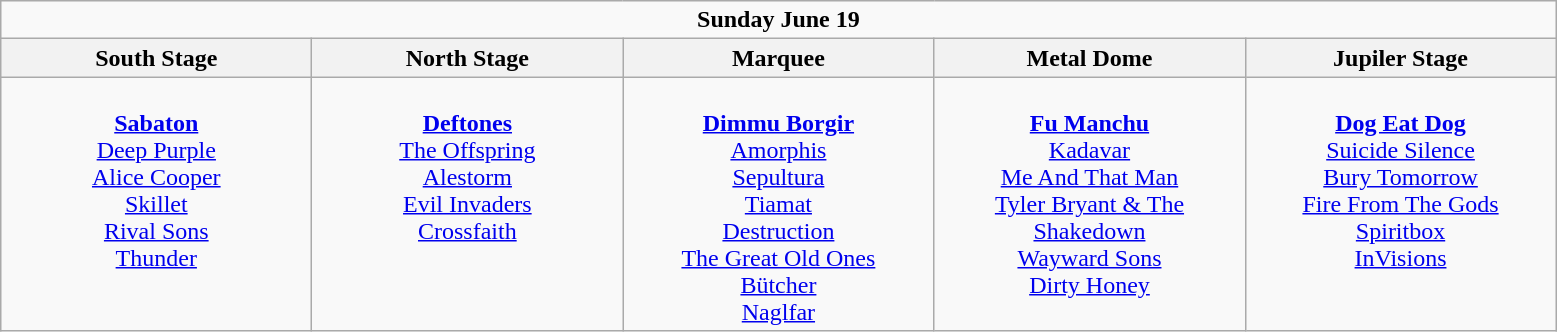<table class="wikitable">
<tr>
<td colspan="5" style="text-align:center;"><strong>Sunday June 19</strong></td>
</tr>
<tr>
<th>South Stage</th>
<th>North Stage</th>
<th>Marquee</th>
<th>Metal Dome</th>
<th>Jupiler Stage</th>
</tr>
<tr>
<td style="text-align:center; vertical-align:top; width:200px;"><br><strong><a href='#'>Sabaton</a></strong> <br>
<a href='#'>Deep Purple</a> <br>
<a href='#'>Alice Cooper</a> <br>
<a href='#'>Skillet</a> <br>
<a href='#'>Rival Sons</a> <br>
<a href='#'>Thunder</a> <br></td>
<td style="text-align:center; vertical-align:top; width:200px;"><br><strong><a href='#'>Deftones</a></strong> <br>
<a href='#'>The Offspring</a> <br>
<a href='#'>Alestorm</a> <br>
<a href='#'>Evil Invaders</a> <br>
<a href='#'>Crossfaith</a> <br></td>
<td style="text-align:center; vertical-align:top; width:200px;"><br><strong><a href='#'>Dimmu Borgir</a></strong> <br>
<a href='#'>Amorphis</a> <br>
<a href='#'>Sepultura</a> <br>
<a href='#'>Tiamat</a> <br>
<a href='#'>Destruction</a> <br>
<a href='#'>The Great Old Ones</a> <br>
<a href='#'>Bütcher</a> <br>
<a href='#'>Naglfar</a> <br></td>
<td style="text-align:center; vertical-align:top; width:200px;"><br><strong><a href='#'>Fu Manchu</a></strong> <br>
<a href='#'>Kadavar</a> <br>
<a href='#'>Me And That Man</a> <br>
<a href='#'>Tyler Bryant & The Shakedown</a> <br>
<a href='#'>Wayward Sons</a> <br>
<a href='#'>Dirty Honey</a> <br></td>
<td style="text-align:center; vertical-align:top; width:200px;"><br><strong><a href='#'>Dog Eat Dog</a></strong> <br>
<a href='#'>Suicide Silence</a> <br>
<a href='#'>Bury Tomorrow</a> <br>
<a href='#'>Fire From The Gods</a> <br>
<a href='#'>Spiritbox</a> <br>
<a href='#'>InVisions</a> <br></td>
</tr>
</table>
